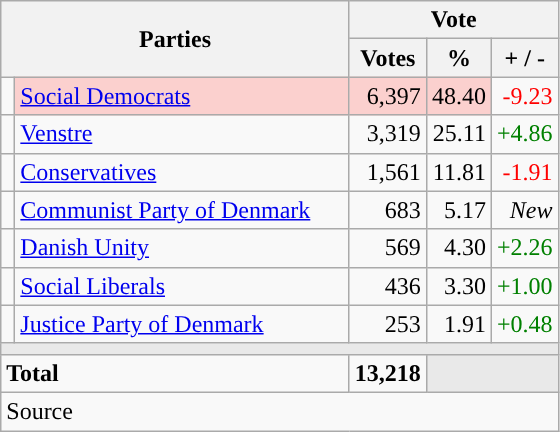<table class="wikitable" style="text-align:right;">
<tr>
<th style="text-align:centre;" rowspan="2" colspan="2" width="225">Parties</th>
<th colspan="3">Vote</th>
</tr>
<tr>
<th width="15">Votes</th>
<th width="15">%</th>
<th width="15">+ / -</th>
</tr>
<tr>
<td width="2" style="color:inherit;background:"></td>
<td bgcolor=#fbd0ce  align="left"><a href='#'>Social Democrats</a></td>
<td bgcolor=#fbd0ce>6,397</td>
<td bgcolor=#fbd0ce>48.40</td>
<td style=color:red;>-9.23</td>
</tr>
<tr>
<td width="2" style="color:inherit;background:"></td>
<td align="left"><a href='#'>Venstre</a></td>
<td>3,319</td>
<td>25.11</td>
<td style=color:green;>+4.86</td>
</tr>
<tr>
<td width="2" style="color:inherit;background:"></td>
<td align="left"><a href='#'>Conservatives</a></td>
<td>1,561</td>
<td>11.81</td>
<td style=color:red;>-1.91</td>
</tr>
<tr>
<td width="2" style="color:inherit;background:"></td>
<td align="left"><a href='#'>Communist Party of Denmark</a></td>
<td>683</td>
<td>5.17</td>
<td><em>New</em></td>
</tr>
<tr>
<td width="2" style="color:inherit;background:"></td>
<td align="left"><a href='#'>Danish Unity</a></td>
<td>569</td>
<td>4.30</td>
<td style=color:green;>+2.26</td>
</tr>
<tr>
<td width="2" style="color:inherit;background:"></td>
<td align="left"><a href='#'>Social Liberals</a></td>
<td>436</td>
<td>3.30</td>
<td style=color:green;>+1.00</td>
</tr>
<tr>
<td width="2" style="color:inherit;background:"></td>
<td align="left"><a href='#'>Justice Party of Denmark</a></td>
<td>253</td>
<td>1.91</td>
<td style=color:green;>+0.48</td>
</tr>
<tr>
<td colspan="7" bgcolor="#E9E9E9"></td>
</tr>
<tr>
<td align="left" colspan="2"><strong>Total</strong></td>
<td><strong>13,218</strong></td>
<td bgcolor="#E9E9E9" colspan="2"></td>
</tr>
<tr>
<td align="left" colspan="6">Source</td>
</tr>
</table>
